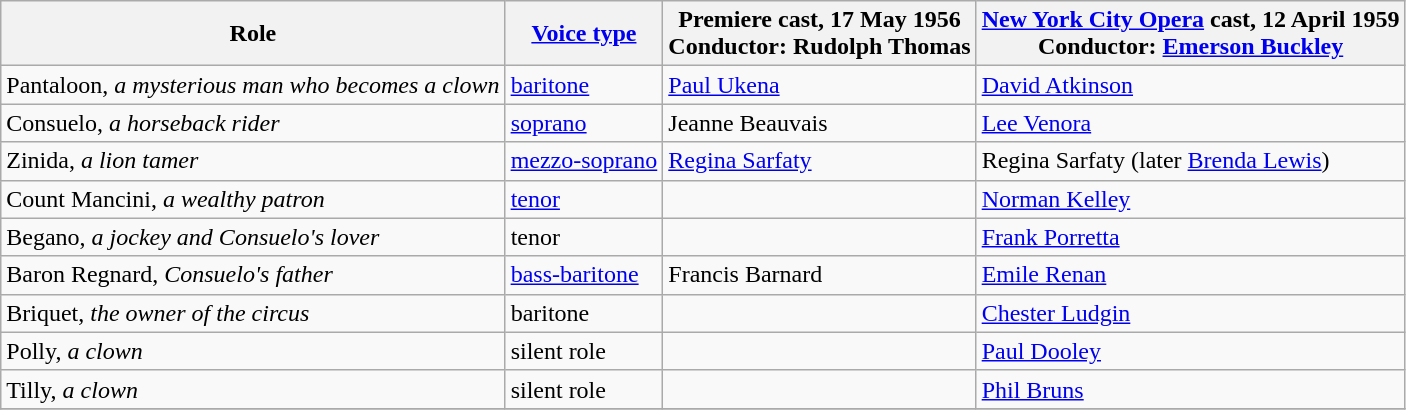<table class="wikitable">
<tr>
<th scope=col>Role</th>
<th scope=col><a href='#'>Voice type</a></th>
<th scope=col>Premiere cast, 17 May 1956<br>Conductor: Rudolph Thomas</th>
<th scope=col><a href='#'>New York City Opera</a> cast, 12 April 1959<br>Conductor: <a href='#'>Emerson Buckley</a></th>
</tr>
<tr>
<td>Pantaloon, <em>a mysterious man who becomes a clown</em></td>
<td><a href='#'>baritone</a></td>
<td><a href='#'>Paul Ukena</a></td>
<td><a href='#'>David Atkinson</a></td>
</tr>
<tr>
<td>Consuelo, <em>a horseback rider</em></td>
<td><a href='#'>soprano</a></td>
<td>Jeanne Beauvais</td>
<td><a href='#'>Lee Venora</a></td>
</tr>
<tr>
<td>Zinida, <em>a lion tamer</em></td>
<td><a href='#'>mezzo-soprano</a></td>
<td><a href='#'>Regina Sarfaty</a></td>
<td>Regina Sarfaty (later <a href='#'>Brenda Lewis</a>)</td>
</tr>
<tr>
<td>Count Mancini, <em>a wealthy patron</em></td>
<td><a href='#'>tenor</a></td>
<td></td>
<td><a href='#'>Norman Kelley</a></td>
</tr>
<tr>
<td>Begano, <em>a jockey and Consuelo's lover</em></td>
<td>tenor</td>
<td></td>
<td><a href='#'>Frank Porretta</a></td>
</tr>
<tr>
<td>Baron Regnard, <em>Consuelo's father</em></td>
<td><a href='#'>bass-baritone</a></td>
<td>Francis Barnard</td>
<td><a href='#'>Emile Renan</a></td>
</tr>
<tr>
<td>Briquet, <em>the owner of the circus</em></td>
<td>baritone</td>
<td></td>
<td><a href='#'>Chester Ludgin</a></td>
</tr>
<tr>
<td>Polly, <em>a clown</em></td>
<td>silent role</td>
<td></td>
<td><a href='#'>Paul Dooley</a></td>
</tr>
<tr>
<td>Tilly, <em>a clown</em></td>
<td>silent role</td>
<td></td>
<td><a href='#'>Phil Bruns</a></td>
</tr>
<tr>
</tr>
</table>
